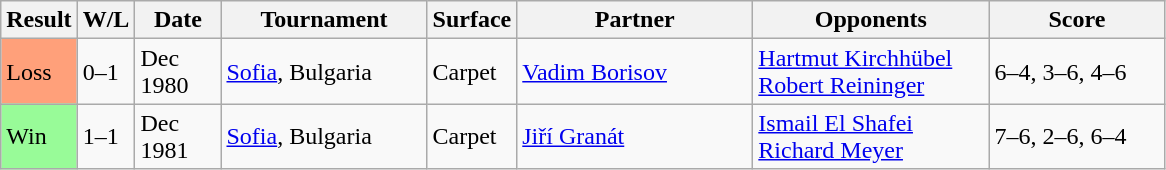<table class="sortable wikitable">
<tr>
<th>Result</th>
<th class="unsortable">W/L</th>
<th style="width:50px">Date</th>
<th style="width:130px">Tournament</th>
<th style="width:50px">Surface</th>
<th style="width:150px">Partner</th>
<th style="width:150px">Opponents</th>
<th style="width:110px" class="unsortable">Score</th>
</tr>
<tr>
<td style="background:#ffa07a;">Loss</td>
<td>0–1</td>
<td>Dec 1980</td>
<td><a href='#'>Sofia</a>, Bulgaria</td>
<td>Carpet</td>
<td> <a href='#'>Vadim Borisov</a></td>
<td> <a href='#'>Hartmut Kirchhübel</a><br> <a href='#'>Robert Reininger</a></td>
<td>6–4, 3–6, 4–6</td>
</tr>
<tr>
<td style="background:#98fb98;">Win</td>
<td>1–1</td>
<td>Dec 1981</td>
<td><a href='#'>Sofia</a>, Bulgaria</td>
<td>Carpet</td>
<td> <a href='#'>Jiří Granát</a></td>
<td> <a href='#'>Ismail El Shafei</a><br> <a href='#'>Richard Meyer</a></td>
<td>7–6, 2–6, 6–4</td>
</tr>
</table>
